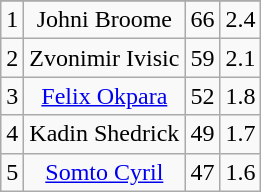<table class="wikitable sortable" style="text-align:center">
<tr>
</tr>
<tr>
<td>1</td>
<td>Johni Broome</td>
<td>66</td>
<td>2.4</td>
</tr>
<tr>
<td>2</td>
<td>Zvonimir Ivisic</td>
<td>59</td>
<td>2.1</td>
</tr>
<tr>
<td>3</td>
<td><a href='#'>Felix Okpara</a></td>
<td>52</td>
<td>1.8</td>
</tr>
<tr>
<td>4</td>
<td>Kadin Shedrick</td>
<td>49</td>
<td>1.7</td>
</tr>
<tr>
<td>5</td>
<td><a href='#'>Somto Cyril</a></td>
<td>47</td>
<td>1.6</td>
</tr>
</table>
